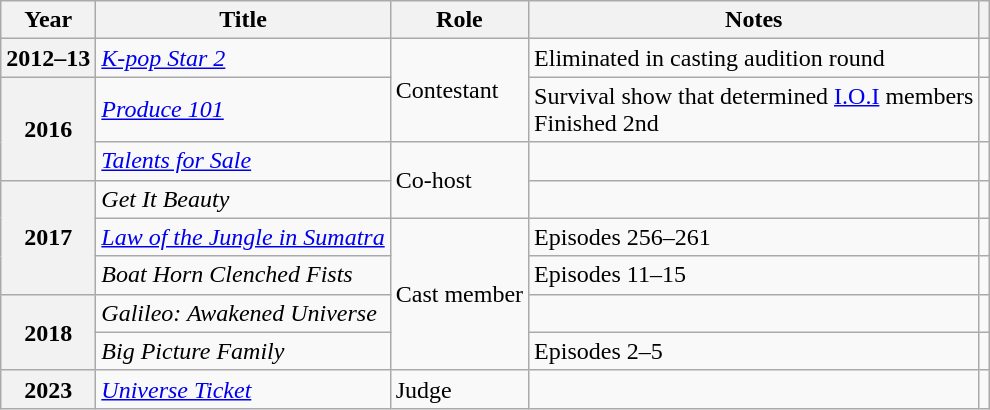<table class="wikitable plainrowheaders">
<tr>
<th scope="col">Year</th>
<th scope="col">Title</th>
<th scope="col">Role</th>
<th scope="col">Notes</th>
<th scope="col" class="unsortable"></th>
</tr>
<tr>
<th scope="row">2012–13</th>
<td><em><a href='#'>K-pop Star 2</a></em></td>
<td rowspan="2">Contestant</td>
<td>Eliminated in casting audition round</td>
<td style="text-align:center"></td>
</tr>
<tr>
<th scope="row" rowspan="2">2016</th>
<td><em><a href='#'>Produce 101</a></em></td>
<td>Survival show that determined <a href='#'>I.O.I</a> members<br>Finished 2nd</td>
<td style="text-align:center"></td>
</tr>
<tr>
<td><em><a href='#'>Talents for Sale</a></em></td>
<td rowspan="2">Co-host</td>
<td></td>
<td style="text-align:center"></td>
</tr>
<tr>
<th scope="row" rowspan="3">2017</th>
<td><em>Get It Beauty</em></td>
<td></td>
<td style="text-align:center"></td>
</tr>
<tr>
<td><em><a href='#'>Law of the Jungle in Sumatra</a></em></td>
<td rowspan="4">Cast member</td>
<td>Episodes 256–261</td>
<td style="text-align:center"></td>
</tr>
<tr>
<td><em>Boat Horn Clenched Fists</em></td>
<td>Episodes 11–15</td>
<td style="text-align:center"></td>
</tr>
<tr>
<th scope="row" rowspan="2">2018</th>
<td><em>Galileo: Awakened Universe</em></td>
<td></td>
<td style="text-align:center"></td>
</tr>
<tr>
<td><em>Big Picture Family</em></td>
<td>Episodes 2–5</td>
<td style="text-align:center"></td>
</tr>
<tr>
<th scope="row">2023</th>
<td><em><a href='#'>Universe Ticket</a></em></td>
<td>Judge</td>
<td></td>
<td style="text-align:center"></td>
</tr>
</table>
